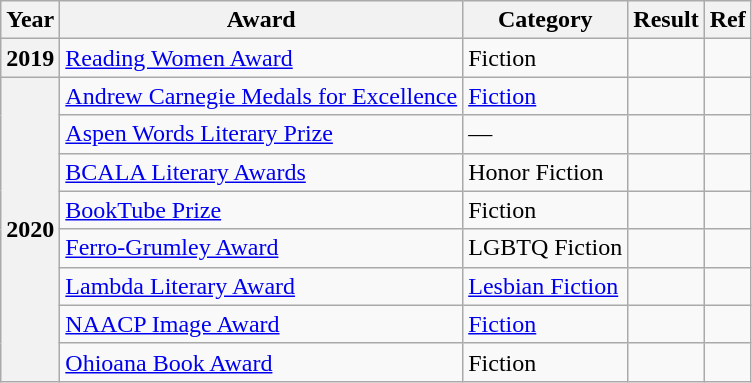<table class="wikitable sortable">
<tr>
<th>Year</th>
<th>Award</th>
<th>Category</th>
<th>Result</th>
<th>Ref</th>
</tr>
<tr>
<th>2019</th>
<td><a href='#'>Reading Women Award</a></td>
<td>Fiction</td>
<td></td>
<td></td>
</tr>
<tr>
<th rowspan=8>2020</th>
<td><a href='#'>Andrew Carnegie Medals for Excellence</a></td>
<td><a href='#'>Fiction</a></td>
<td></td>
<td></td>
</tr>
<tr>
<td><a href='#'>Aspen Words Literary Prize</a></td>
<td>—</td>
<td></td>
<td></td>
</tr>
<tr>
<td><a href='#'>BCALA Literary Awards</a></td>
<td>Honor Fiction</td>
<td></td>
<td></td>
</tr>
<tr>
<td><a href='#'>BookTube Prize</a></td>
<td>Fiction</td>
<td></td>
<td></td>
</tr>
<tr>
<td><a href='#'>Ferro-Grumley Award</a></td>
<td>LGBTQ Fiction</td>
<td></td>
<td></td>
</tr>
<tr>
<td><a href='#'>Lambda Literary Award</a></td>
<td><a href='#'>Lesbian Fiction</a></td>
<td></td>
<td></td>
</tr>
<tr>
<td><a href='#'>NAACP Image Award</a></td>
<td><a href='#'>Fiction</a></td>
<td></td>
<td></td>
</tr>
<tr>
<td><a href='#'>Ohioana Book Award</a></td>
<td>Fiction</td>
<td></td>
<td></td>
</tr>
</table>
